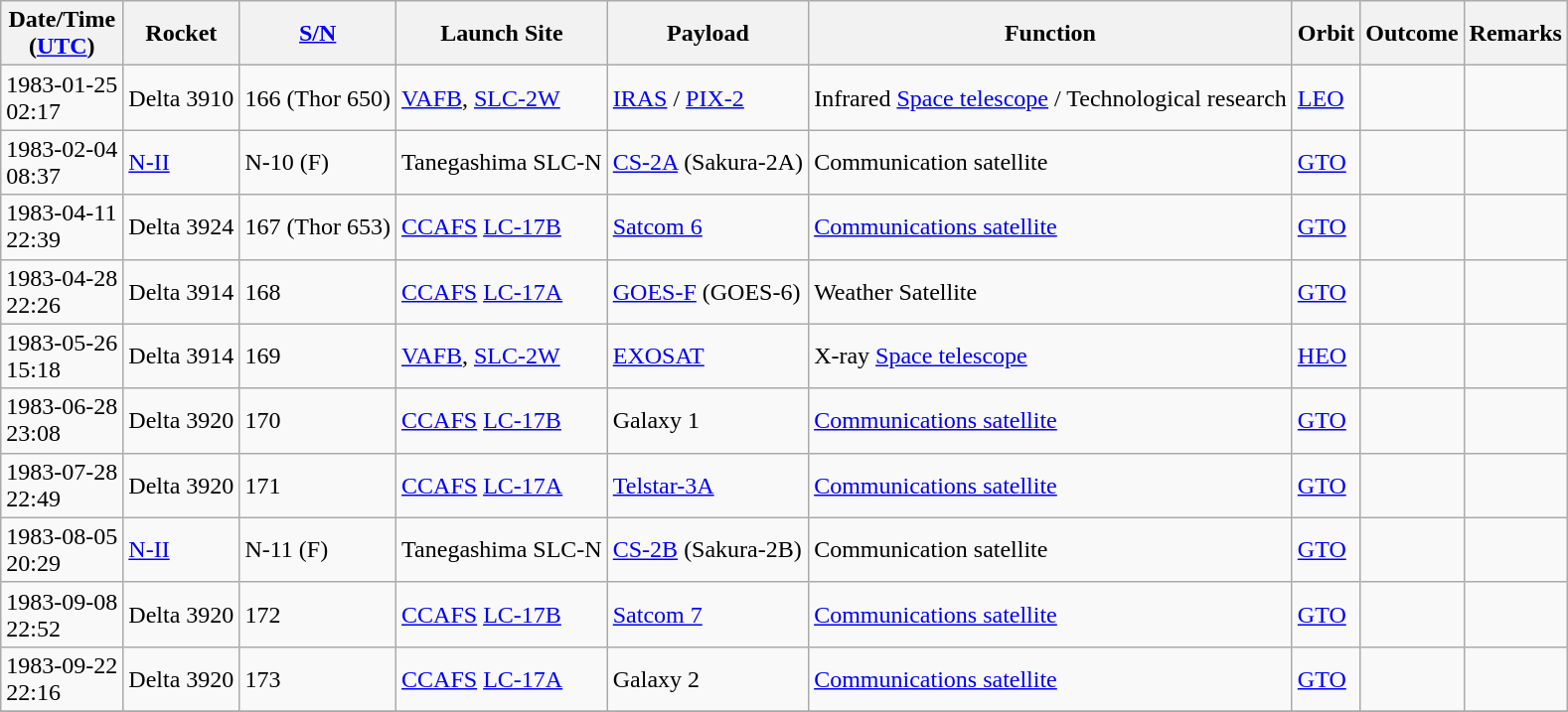<table class="wikitable" style="margin: 1em 1em 1em 0";>
<tr>
<th>Date/Time<br>(<a href='#'>UTC</a>)</th>
<th>Rocket</th>
<th><a href='#'>S/N</a></th>
<th>Launch Site</th>
<th>Payload</th>
<th>Function</th>
<th>Orbit</th>
<th>Outcome</th>
<th>Remarks</th>
</tr>
<tr>
<td>1983-01-25<br>02:17</td>
<td>Delta 3910</td>
<td>166 (Thor 650)</td>
<td><a href='#'>VAFB</a>, <a href='#'>SLC-2W</a></td>
<td><a href='#'>IRAS</a> / <a href='#'>PIX-2</a></td>
<td>Infrared <a href='#'>Space telescope</a> / Technological research</td>
<td><a href='#'>LEO</a></td>
<td></td>
<td></td>
</tr>
<tr>
<td>1983-02-04<br>08:37</td>
<td><a href='#'>N-II</a></td>
<td>N-10 (F)</td>
<td>Tanegashima SLC-N</td>
<td><a href='#'>CS-2A</a> (Sakura-2A)</td>
<td>Communication satellite</td>
<td><a href='#'>GTO</a></td>
<td></td>
<td></td>
</tr>
<tr>
<td>1983-04-11<br>22:39</td>
<td>Delta 3924</td>
<td>167 (Thor 653)</td>
<td><a href='#'>CCAFS</a> <a href='#'>LC-17B</a></td>
<td><a href='#'>Satcom 6</a></td>
<td><a href='#'>Communications satellite</a></td>
<td><a href='#'>GTO</a></td>
<td></td>
<td></td>
</tr>
<tr>
<td>1983-04-28<br>22:26</td>
<td>Delta 3914</td>
<td>168</td>
<td><a href='#'>CCAFS</a> <a href='#'>LC-17A</a></td>
<td><a href='#'>GOES-F</a> (GOES-6)</td>
<td>Weather Satellite</td>
<td><a href='#'>GTO</a></td>
<td></td>
<td></td>
</tr>
<tr>
<td>1983-05-26<br>15:18</td>
<td>Delta 3914</td>
<td>169</td>
<td><a href='#'>VAFB</a>, <a href='#'>SLC-2W</a></td>
<td><a href='#'>EXOSAT</a></td>
<td>X-ray <a href='#'>Space telescope</a></td>
<td><a href='#'>HEO</a></td>
<td></td>
<td></td>
</tr>
<tr>
<td>1983-06-28<br>23:08</td>
<td>Delta 3920</td>
<td>170</td>
<td><a href='#'>CCAFS</a> <a href='#'>LC-17B</a></td>
<td>Galaxy 1</td>
<td><a href='#'>Communications satellite</a></td>
<td><a href='#'>GTO</a></td>
<td></td>
<td></td>
</tr>
<tr>
<td>1983-07-28<br>22:49</td>
<td>Delta 3920</td>
<td>171</td>
<td><a href='#'>CCAFS</a> <a href='#'>LC-17A</a></td>
<td><a href='#'>Telstar-3A</a></td>
<td><a href='#'>Communications satellite</a></td>
<td><a href='#'>GTO</a></td>
<td></td>
<td></td>
</tr>
<tr>
<td>1983-08-05<br>20:29</td>
<td><a href='#'>N-II</a></td>
<td>N-11 (F)</td>
<td>Tanegashima SLC-N</td>
<td><a href='#'>CS-2B</a> (Sakura-2B)</td>
<td>Communication satellite</td>
<td><a href='#'>GTO</a></td>
<td></td>
<td></td>
</tr>
<tr>
<td>1983-09-08<br>22:52</td>
<td>Delta 3920</td>
<td>172</td>
<td><a href='#'>CCAFS</a> <a href='#'>LC-17B</a></td>
<td><a href='#'>Satcom 7</a></td>
<td><a href='#'>Communications satellite</a></td>
<td><a href='#'>GTO</a></td>
<td></td>
<td></td>
</tr>
<tr>
<td>1983-09-22<br>22:16</td>
<td>Delta 3920</td>
<td>173</td>
<td><a href='#'>CCAFS</a> <a href='#'>LC-17A</a></td>
<td>Galaxy 2</td>
<td><a href='#'>Communications satellite</a></td>
<td><a href='#'>GTO</a></td>
<td></td>
<td></td>
</tr>
<tr>
</tr>
</table>
